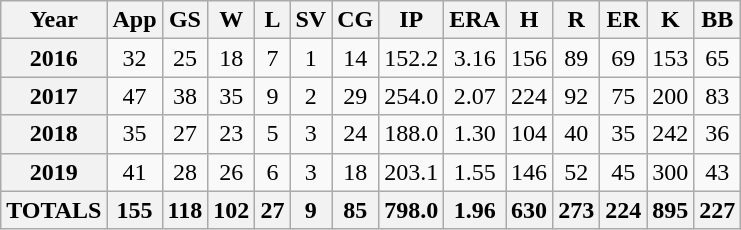<table class="wikitable" style="text-align:center;">
<tr>
<th>Year</th>
<th>App</th>
<th>GS</th>
<th>W</th>
<th>L</th>
<th>SV</th>
<th>CG</th>
<th>IP</th>
<th>ERA</th>
<th>H</th>
<th>R</th>
<th>ER</th>
<th>K</th>
<th>BB</th>
</tr>
<tr>
<th>2016</th>
<td>32</td>
<td>25</td>
<td>18</td>
<td>7</td>
<td>1</td>
<td>14</td>
<td>152.2</td>
<td>3.16</td>
<td>156</td>
<td>89</td>
<td>69</td>
<td>153</td>
<td>65</td>
</tr>
<tr>
<th>2017</th>
<td>47</td>
<td>38</td>
<td>35</td>
<td>9</td>
<td>2</td>
<td>29</td>
<td>254.0</td>
<td>2.07</td>
<td>224</td>
<td>92</td>
<td>75</td>
<td>200</td>
<td>83</td>
</tr>
<tr>
<th>2018</th>
<td>35</td>
<td>27</td>
<td>23</td>
<td>5</td>
<td>3</td>
<td>24</td>
<td>188.0</td>
<td>1.30</td>
<td>104</td>
<td>40</td>
<td>35</td>
<td>242</td>
<td>36</td>
</tr>
<tr>
<th>2019</th>
<td>41</td>
<td>28</td>
<td>26</td>
<td>6</td>
<td>3</td>
<td>18</td>
<td>203.1</td>
<td>1.55</td>
<td>146</td>
<td>52</td>
<td>45</td>
<td>300</td>
<td>43</td>
</tr>
<tr>
<th>TOTALS</th>
<th>155</th>
<th>118</th>
<th>102</th>
<th>27</th>
<th>9</th>
<th>85</th>
<th>798.0</th>
<th>1.96</th>
<th>630</th>
<th>273</th>
<th>224</th>
<th>895</th>
<th>227</th>
</tr>
</table>
